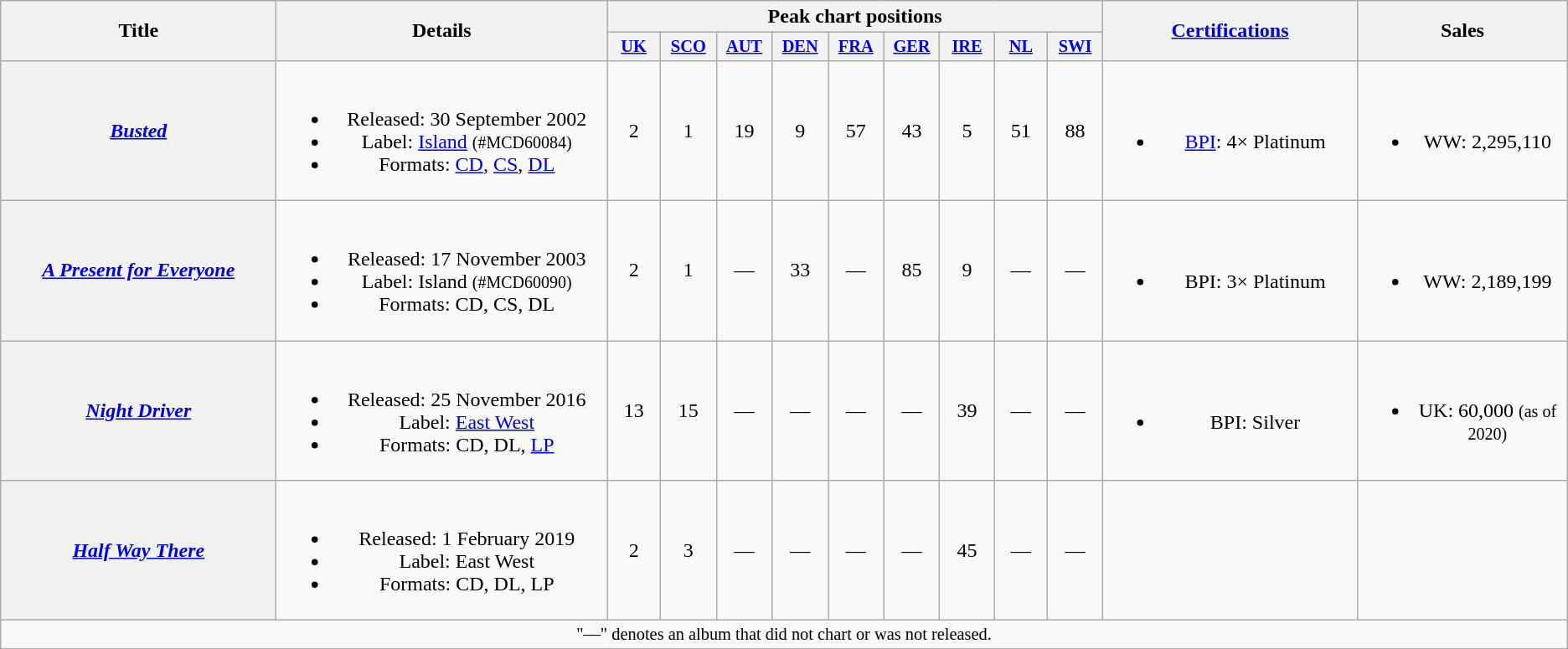<table class="wikitable plainrowheaders" style="text-align:center;">
<tr>
<th scope="col" rowspan="2" style="width:16em;">Title</th>
<th scope="col" rowspan="2" style="width:18.5em;">Details</th>
<th scope="col" colspan="9">Peak chart positions</th>
<th scope="col" rowspan="2" style="width:14em;"><a href='#'>Certifications</a></th>
<th scope="col" rowspan="2" style="width:11em;">Sales</th>
</tr>
<tr>
<th scope="col" style="width:3em;font-size:85%;"><a href='#'>UK</a><br></th>
<th scope="col" style="width:3em;font-size:85%;"><a href='#'>SCO</a><br></th>
<th scope="col" style="width:3em;font-size:85%;"><a href='#'>AUT</a><br></th>
<th scope="col" style="width:3em;font-size:85%;"><a href='#'>DEN</a><br></th>
<th scope="col" style="width:3em;font-size:85%;"><a href='#'>FRA</a><br></th>
<th scope="col" style="width:3em;font-size:85%;"><a href='#'>GER</a><br></th>
<th scope="col" style="width:3em;font-size:85%;"><a href='#'>IRE</a><br></th>
<th scope="col" style="width:3em;font-size:85%;"><a href='#'>NL</a><br></th>
<th scope="col" style="width:3em;font-size:85%;"><a href='#'>SWI</a><br></th>
</tr>
<tr>
<th scope="row"><em><a href='#'>Busted</a></em></th>
<td><br><ul><li>Released: 30 September 2002</li><li>Label: <a href='#'>Island</a> <small>(#MCD60084)</small></li><li>Formats: <a href='#'>CD</a>, <a href='#'>CS</a>, <a href='#'>DL</a></li></ul></td>
<td>2</td>
<td>1</td>
<td>19</td>
<td>9</td>
<td>57</td>
<td>43</td>
<td>5</td>
<td>51</td>
<td>88</td>
<td><br><ul><li><a href='#'>BPI</a>: 4× Platinum</li></ul></td>
<td><br><ul><li>WW: 2,295,110</li></ul></td>
</tr>
<tr>
<th scope="row"><em><a href='#'>A Present for Everyone</a></em></th>
<td><br><ul><li>Released: 17 November 2003</li><li>Label: Island <small>(#MCD60090)</small></li><li>Formats: CD, CS, DL</li></ul></td>
<td>2</td>
<td>1</td>
<td>—</td>
<td>33</td>
<td>—</td>
<td>85</td>
<td>9</td>
<td>—</td>
<td>—</td>
<td><br><ul><li>BPI: 3× Platinum</li></ul></td>
<td><br><ul><li>WW: 2,189,199</li></ul></td>
</tr>
<tr>
<th scope="row"><em><a href='#'>Night Driver</a></em></th>
<td><br><ul><li>Released: 25 November 2016</li><li>Label: <a href='#'>East West</a></li><li>Formats: CD, DL, <a href='#'>LP</a></li></ul></td>
<td>13</td>
<td>15</td>
<td>—</td>
<td>—</td>
<td>—</td>
<td>—</td>
<td>39</td>
<td>—</td>
<td>—</td>
<td><br><ul><li>BPI: Silver</li></ul></td>
<td><br><ul><li>UK: 60,000 <small>(as of 2020)</small></li></ul></td>
</tr>
<tr>
<th scope="row"><em><a href='#'>Half Way There</a></em></th>
<td><br><ul><li>Released: 1 February 2019</li><li>Label: East West</li><li>Formats: CD, DL, LP</li></ul></td>
<td>2</td>
<td>3</td>
<td>—</td>
<td>—</td>
<td>—</td>
<td>—</td>
<td>45</td>
<td>—</td>
<td>—</td>
<td></td>
<td></td>
</tr>
<tr>
<td style="font-size:85%;" colspan="13">"—" denotes an album that did not chart or was not released.</td>
</tr>
</table>
